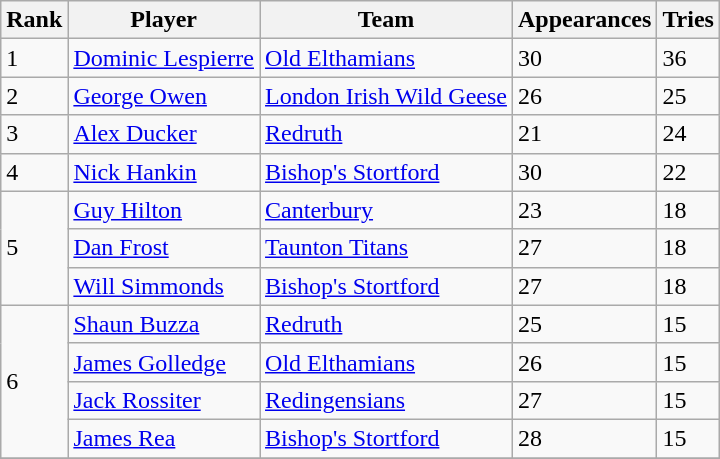<table class="wikitable">
<tr>
<th>Rank</th>
<th>Player</th>
<th>Team</th>
<th>Appearances</th>
<th>Tries</th>
</tr>
<tr>
<td>1</td>
<td> <a href='#'>Dominic Lespierre</a></td>
<td><a href='#'>Old Elthamians</a></td>
<td>30</td>
<td>36</td>
</tr>
<tr>
<td>2</td>
<td> <a href='#'>George Owen</a></td>
<td><a href='#'>London Irish Wild Geese</a></td>
<td>26</td>
<td>25</td>
</tr>
<tr>
<td>3</td>
<td> <a href='#'>Alex Ducker</a></td>
<td><a href='#'>Redruth</a></td>
<td>21</td>
<td>24</td>
</tr>
<tr>
<td>4</td>
<td> <a href='#'>Nick Hankin</a></td>
<td><a href='#'>Bishop's Stortford</a></td>
<td>30</td>
<td>22</td>
</tr>
<tr>
<td rowspan=3>5</td>
<td> <a href='#'>Guy Hilton</a></td>
<td><a href='#'>Canterbury</a></td>
<td>23</td>
<td>18</td>
</tr>
<tr>
<td> <a href='#'>Dan Frost</a></td>
<td><a href='#'>Taunton Titans</a></td>
<td>27</td>
<td>18</td>
</tr>
<tr>
<td> <a href='#'>Will Simmonds</a></td>
<td><a href='#'>Bishop's Stortford</a></td>
<td>27</td>
<td>18</td>
</tr>
<tr>
<td rowspan=4>6</td>
<td> <a href='#'>Shaun Buzza</a></td>
<td><a href='#'>Redruth</a></td>
<td>25</td>
<td>15</td>
</tr>
<tr>
<td> <a href='#'>James Golledge</a></td>
<td><a href='#'>Old Elthamians</a></td>
<td>26</td>
<td>15</td>
</tr>
<tr>
<td> <a href='#'>Jack Rossiter</a></td>
<td><a href='#'>Redingensians</a></td>
<td>27</td>
<td>15</td>
</tr>
<tr>
<td> <a href='#'>James Rea</a></td>
<td><a href='#'>Bishop's Stortford</a></td>
<td>28</td>
<td>15</td>
</tr>
<tr>
</tr>
</table>
